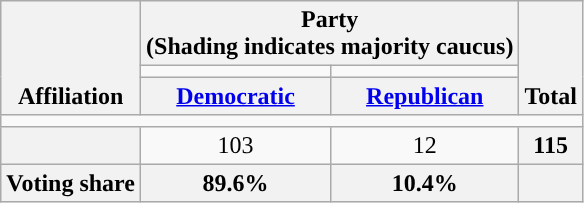<table class=wikitable style="text-align:center">
<tr style="vertical-align:bottom;">
<th rowspan=3>Affiliation</th>
<th colspan=2>Party <div>(Shading indicates majority caucus)</div></th>
<th rowspan=3>Total</th>
</tr>
<tr style="height:5px">
<td style="background-color:"></td>
<td style="background-color:"></td>
</tr>
<tr>
<th><a href='#'>Democratic</a></th>
<th><a href='#'>Republican</a></th>
</tr>
<tr>
<td colspan=5></td>
</tr>
<tr>
<th nowrap style="font-size:80%"></th>
<td>103</td>
<td>12</td>
<th>115</th>
</tr>
<tr>
<th>Voting share</th>
<th>89.6%</th>
<th>10.4%</th>
<th colspan=2></th>
</tr>
</table>
